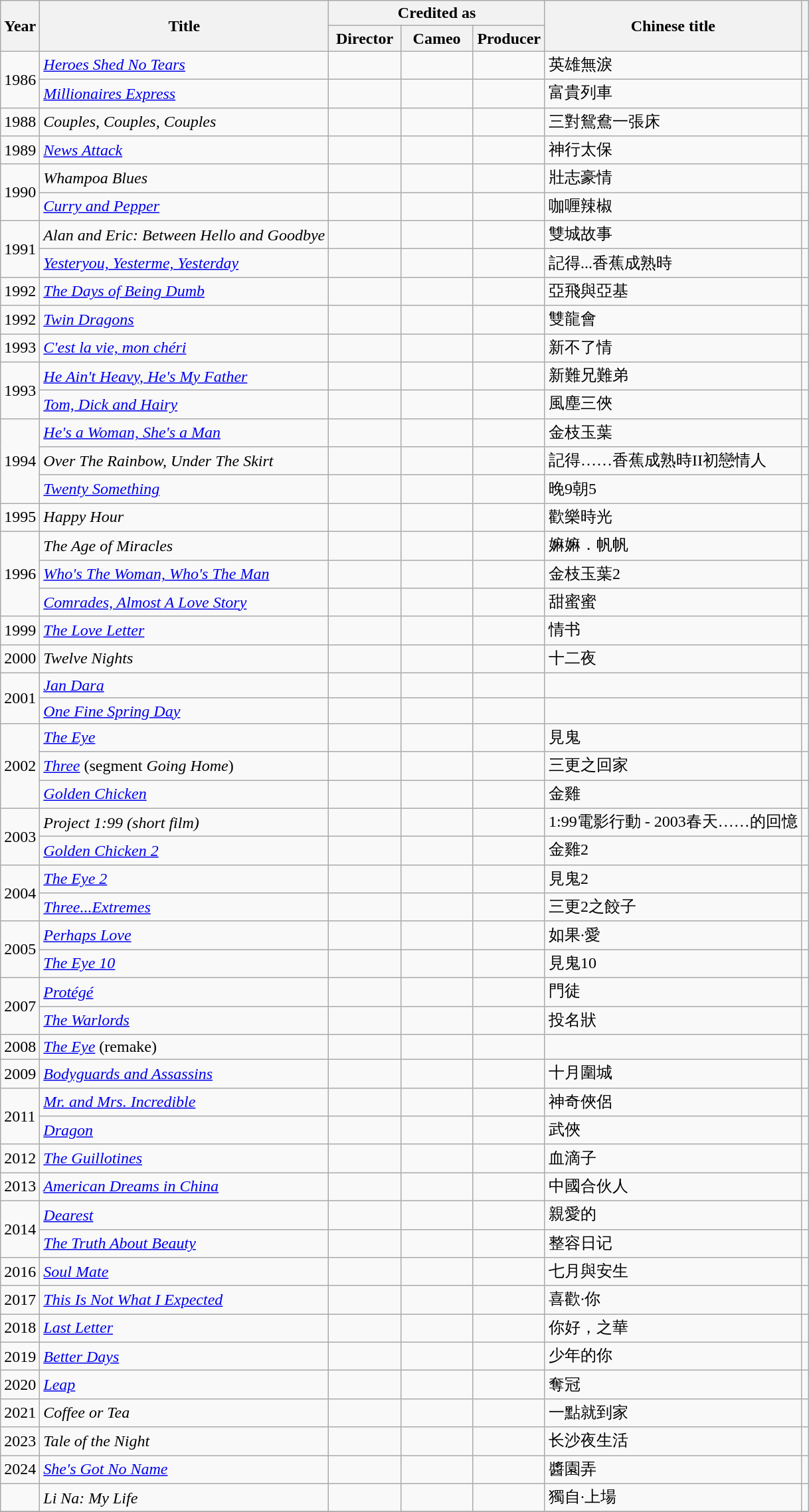<table class="wikitable sortable">
<tr>
<th rowspan="2">Year</th>
<th rowspan="2">Title</th>
<th colspan="3">Credited as</th>
<th rowspan="2" scope="col" class="unsortable">Chinese title</th>
<th rowspan="2" scope="col" class="unsortable"></th>
</tr>
<tr>
<th width="65">Director</th>
<th width="65">Cameo</th>
<th width="65">Producer</th>
</tr>
<tr>
<td rowspan="2">1986</td>
<td><em><a href='#'>Heroes Shed No Tears</a></em></td>
<td></td>
<td></td>
<td></td>
<td>英雄無淚</td>
<td></td>
</tr>
<tr>
<td><em><a href='#'>Millionaires Express</a></em></td>
<td></td>
<td></td>
<td></td>
<td>富貴列車</td>
<td></td>
</tr>
<tr>
<td>1988</td>
<td><em>Couples, Couples, Couples</em></td>
<td></td>
<td></td>
<td></td>
<td>三對鴛鴦一張床</td>
<td></td>
</tr>
<tr>
<td>1989</td>
<td><em><a href='#'>News Attack</a></em></td>
<td></td>
<td></td>
<td></td>
<td>神行太保</td>
<td></td>
</tr>
<tr>
<td rowspan="2">1990</td>
<td><em>Whampoa Blues</em></td>
<td></td>
<td></td>
<td></td>
<td>壯志豪情</td>
<td></td>
</tr>
<tr>
<td><em><a href='#'>Curry and Pepper</a></em></td>
<td></td>
<td></td>
<td></td>
<td>咖喱辣椒</td>
<td></td>
</tr>
<tr>
<td rowspan="2">1991</td>
<td><em>Alan and Eric: Between Hello and Goodbye</em></td>
<td></td>
<td></td>
<td></td>
<td>雙城故事</td>
<td></td>
</tr>
<tr>
<td><em><a href='#'>Yesteryou, Yesterme, Yesterday</a></em></td>
<td></td>
<td></td>
<td></td>
<td>記得...香蕉成熟時</td>
<td></td>
</tr>
<tr>
<td>1992</td>
<td><em><a href='#'>The Days of Being Dumb</a></em></td>
<td></td>
<td></td>
<td></td>
<td>亞飛與亞基</td>
<td></td>
</tr>
<tr>
<td>1992</td>
<td><em><a href='#'>Twin Dragons</a></em></td>
<td></td>
<td></td>
<td></td>
<td>雙龍會</td>
<td></td>
</tr>
<tr>
<td>1993</td>
<td><em><a href='#'>C'est la vie, mon chéri</a></em></td>
<td></td>
<td></td>
<td></td>
<td>新不了情</td>
<td></td>
</tr>
<tr>
<td rowspan="2">1993</td>
<td><em><a href='#'>He Ain't Heavy, He's My Father</a></em></td>
<td></td>
<td></td>
<td></td>
<td>新難兄難弟</td>
<td></td>
</tr>
<tr>
<td><em><a href='#'>Tom, Dick and Hairy</a></em></td>
<td></td>
<td></td>
<td></td>
<td>風塵三俠</td>
<td></td>
</tr>
<tr>
<td rowspan="3">1994</td>
<td><em><a href='#'>He's a Woman, She's a Man</a></em></td>
<td></td>
<td></td>
<td></td>
<td>金枝玉葉</td>
<td></td>
</tr>
<tr>
<td><em>Over The Rainbow, Under The Skirt</em></td>
<td></td>
<td></td>
<td></td>
<td>記得……香蕉成熟時II初戀情人</td>
<td></td>
</tr>
<tr>
<td><em><a href='#'>Twenty Something</a></em></td>
<td></td>
<td></td>
<td></td>
<td>晚9朝5</td>
<td></td>
</tr>
<tr>
<td>1995</td>
<td><em>Happy Hour</em></td>
<td></td>
<td></td>
<td></td>
<td>歡樂時光</td>
<td></td>
</tr>
<tr>
<td rowspan="3">1996</td>
<td><em>The Age of Miracles</em></td>
<td></td>
<td></td>
<td></td>
<td>嫲嫲．帆帆</td>
<td></td>
</tr>
<tr>
<td><em><a href='#'>Who's The Woman, Who's The Man</a></em></td>
<td></td>
<td></td>
<td></td>
<td>金枝玉葉2</td>
<td></td>
</tr>
<tr>
<td><em><a href='#'>Comrades, Almost A Love Story</a></em></td>
<td></td>
<td></td>
<td></td>
<td>甜蜜蜜</td>
<td></td>
</tr>
<tr>
<td>1999</td>
<td><em><a href='#'>The Love Letter</a></em></td>
<td></td>
<td></td>
<td></td>
<td>情书</td>
<td></td>
</tr>
<tr>
<td>2000</td>
<td><em>Twelve Nights</em></td>
<td></td>
<td></td>
<td></td>
<td>十二夜</td>
<td></td>
</tr>
<tr>
<td rowspan="2">2001</td>
<td><em><a href='#'>Jan Dara</a></em></td>
<td></td>
<td></td>
<td></td>
<td></td>
<td></td>
</tr>
<tr>
<td><em><a href='#'>One Fine Spring Day</a></em></td>
<td></td>
<td></td>
<td></td>
<td></td>
<td></td>
</tr>
<tr>
<td rowspan="3">2002</td>
<td><em><a href='#'>The Eye</a></em></td>
<td></td>
<td></td>
<td></td>
<td>見鬼</td>
<td></td>
</tr>
<tr>
<td><em><a href='#'>Three</a></em> (segment <em>Going Home</em>)</td>
<td></td>
<td></td>
<td></td>
<td>三更之回家</td>
<td></td>
</tr>
<tr>
<td><em><a href='#'>Golden Chicken</a></em></td>
<td></td>
<td></td>
<td></td>
<td>金雞</td>
<td></td>
</tr>
<tr>
<td rowspan="2">2003</td>
<td><em>Project 1:99 (short film)</em></td>
<td></td>
<td></td>
<td></td>
<td>1:99電影行動 - 2003春天……的回憶</td>
<td></td>
</tr>
<tr>
<td><em><a href='#'>Golden Chicken 2</a></em></td>
<td></td>
<td></td>
<td></td>
<td>金雞2</td>
<td></td>
</tr>
<tr>
<td rowspan="2">2004</td>
<td><em><a href='#'>The Eye 2</a></em></td>
<td></td>
<td></td>
<td></td>
<td>見鬼2</td>
<td></td>
</tr>
<tr>
<td><em><a href='#'>Three...Extremes</a></em></td>
<td></td>
<td></td>
<td></td>
<td>三更2之餃子</td>
<td></td>
</tr>
<tr>
<td rowspan="2">2005</td>
<td><em><a href='#'>Perhaps Love</a></em></td>
<td></td>
<td></td>
<td></td>
<td>如果·愛</td>
<td></td>
</tr>
<tr>
<td><em><a href='#'>The Eye 10</a></em></td>
<td></td>
<td></td>
<td></td>
<td>見鬼10</td>
<td></td>
</tr>
<tr>
<td rowspan="2">2007</td>
<td><em><a href='#'>Protégé</a></em></td>
<td></td>
<td></td>
<td></td>
<td>門徒</td>
<td></td>
</tr>
<tr>
<td><em><a href='#'>The Warlords</a></em></td>
<td></td>
<td></td>
<td></td>
<td>投名狀</td>
<td></td>
</tr>
<tr>
<td>2008</td>
<td><em><a href='#'>The Eye</a></em> (remake)</td>
<td></td>
<td></td>
<td></td>
<td></td>
<td></td>
</tr>
<tr>
<td>2009</td>
<td><em><a href='#'>Bodyguards and Assassins</a></em></td>
<td></td>
<td></td>
<td></td>
<td>十月圍城</td>
<td></td>
</tr>
<tr>
<td rowspan="2">2011</td>
<td><em><a href='#'>Mr. and Mrs. Incredible</a></em></td>
<td></td>
<td></td>
<td></td>
<td>神奇俠侶</td>
<td></td>
</tr>
<tr>
<td><em><a href='#'>Dragon</a></em></td>
<td></td>
<td></td>
<td></td>
<td>武俠</td>
<td></td>
</tr>
<tr>
<td>2012</td>
<td><em><a href='#'>The Guillotines</a></em></td>
<td></td>
<td></td>
<td></td>
<td>血滴子</td>
<td></td>
</tr>
<tr>
<td>2013</td>
<td><em><a href='#'>American Dreams in China</a></em></td>
<td></td>
<td></td>
<td></td>
<td>中國合伙人</td>
<td></td>
</tr>
<tr>
<td rowspan="2">2014</td>
<td><em><a href='#'>Dearest</a></em></td>
<td></td>
<td></td>
<td></td>
<td>親愛的</td>
<td></td>
</tr>
<tr>
<td><em><a href='#'>The Truth About Beauty</a></em></td>
<td></td>
<td></td>
<td></td>
<td>整容日记</td>
<td></td>
</tr>
<tr>
<td>2016</td>
<td><em><a href='#'>Soul Mate</a></em></td>
<td></td>
<td></td>
<td></td>
<td>七月與安生</td>
<td></td>
</tr>
<tr>
<td>2017</td>
<td><em><a href='#'>This Is Not What I Expected</a></em></td>
<td></td>
<td></td>
<td></td>
<td>喜歡·你</td>
<td></td>
</tr>
<tr>
<td>2018</td>
<td><em><a href='#'>Last Letter</a></em></td>
<td></td>
<td></td>
<td></td>
<td>你好，之華</td>
<td></td>
</tr>
<tr>
<td>2019</td>
<td><em><a href='#'>Better Days</a></em></td>
<td></td>
<td></td>
<td></td>
<td>少年的你</td>
<td></td>
</tr>
<tr>
<td>2020</td>
<td><em><a href='#'>Leap</a></em></td>
<td></td>
<td></td>
<td></td>
<td>奪冠</td>
<td></td>
</tr>
<tr>
<td>2021</td>
<td><em>Coffee or Tea</em></td>
<td></td>
<td></td>
<td></td>
<td>一點就到家</td>
<td></td>
</tr>
<tr>
<td>2023</td>
<td><em>Tale of the Night</em></td>
<td></td>
<td></td>
<td></td>
<td>长沙夜生活</td>
<td></td>
</tr>
<tr>
<td>2024</td>
<td><em><a href='#'>She's Got No Name</a></em></td>
<td></td>
<td></td>
<td></td>
<td>醬園弄</td>
<td></td>
</tr>
<tr>
<td></td>
<td><em>Li Na: My Life</em></td>
<td></td>
<td></td>
<td></td>
<td>獨自·上場</td>
<td><em></em></td>
</tr>
<tr>
</tr>
</table>
